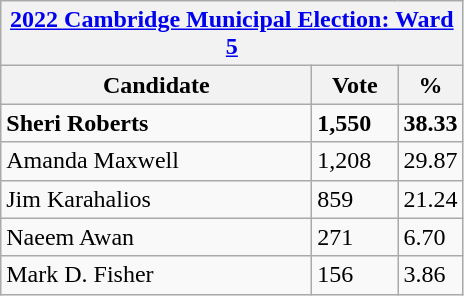<table class="wikitable">
<tr>
<th colspan="3"><a href='#'>2022 Cambridge Municipal Election: Ward 5</a></th>
</tr>
<tr>
<th bgcolor="#DDDDFF" width="200px">Candidate</th>
<th bgcolor="#DDDDFF" width="50px">Vote</th>
<th bgcolor="#DDDDFF" width="30px">%</th>
</tr>
<tr>
<td><strong>Sheri Roberts</strong></td>
<td><strong>1,550</strong></td>
<td><strong>38.33</strong></td>
</tr>
<tr>
<td>Amanda Maxwell</td>
<td>1,208</td>
<td>29.87</td>
</tr>
<tr>
<td>Jim Karahalios</td>
<td>859</td>
<td>21.24</td>
</tr>
<tr>
<td>Naeem Awan</td>
<td>271</td>
<td>6.70</td>
</tr>
<tr>
<td>Mark D. Fisher</td>
<td>156</td>
<td>3.86</td>
</tr>
</table>
